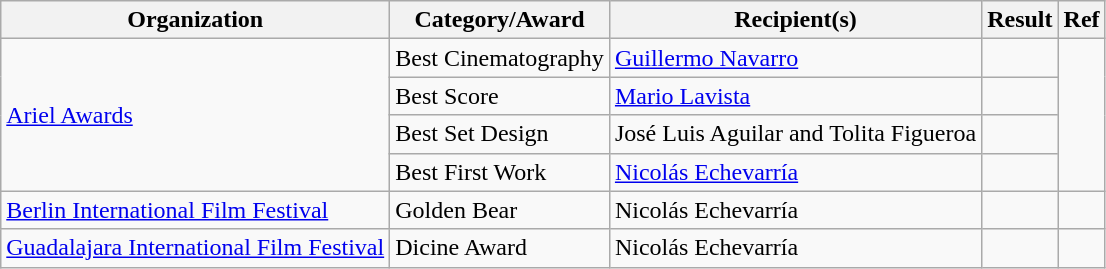<table class="sortable wikitable plainrowheaders awards-table" style="table-layout: fixed; margin-right: 0; ">
<tr>
<th scope="col">Organization</th>
<th scope="col">Category/Award</th>
<th scope="col">Recipient(s)</th>
<th scope="col">Result</th>
<th scope="col" class="unsortable">Ref</th>
</tr>
<tr>
<td rowspan=4><a href='#'>Ariel Awards</a></td>
<td>Best Cinematography</td>
<td><a href='#'>Guillermo Navarro</a></td>
<td></td>
<td rowspan=4 align=center></td>
</tr>
<tr>
<td>Best Score</td>
<td><a href='#'>Mario Lavista</a></td>
<td></td>
</tr>
<tr>
<td>Best Set Design</td>
<td>José Luis Aguilar and Tolita Figueroa</td>
<td></td>
</tr>
<tr>
<td>Best First Work</td>
<td><a href='#'>Nicolás Echevarría</a></td>
<td></td>
</tr>
<tr>
<td><a href='#'>Berlin International Film Festival</a></td>
<td>Golden Bear</td>
<td>Nicolás Echevarría</td>
<td></td>
<td align=center></td>
</tr>
<tr>
<td><a href='#'>Guadalajara International Film Festival</a></td>
<td>Dicine Award</td>
<td>Nicolás Echevarría</td>
<td></td>
<td align=center></td>
</tr>
</table>
